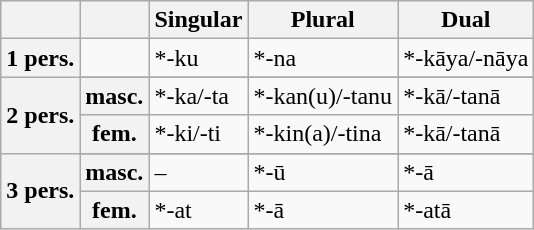<table class="wikitable">
<tr>
<th></th>
<th></th>
<th>Singular</th>
<th>Plural</th>
<th>Dual</th>
</tr>
<tr>
<th>1 pers.</th>
<td></td>
<td>*-ku</td>
<td>*-na</td>
<td>*-kāya/-nāya</td>
</tr>
<tr>
<th rowspan=3>2 pers.</th>
</tr>
<tr>
<th>masc.</th>
<td>*-ka/-ta</td>
<td>*-kan(u)/-tanu</td>
<td>*-kā/-tanā</td>
</tr>
<tr>
<th>fem.</th>
<td>*-ki/-ti</td>
<td>*-kin(a)/-tina</td>
<td>*-kā/-tanā</td>
</tr>
<tr>
<th rowspan=3>3 pers.</th>
</tr>
<tr>
<th>masc.</th>
<td>–</td>
<td>*-ū</td>
<td>*-ā</td>
</tr>
<tr>
<th>fem.</th>
<td>*-at</td>
<td>*-ā</td>
<td>*-atā</td>
</tr>
</table>
